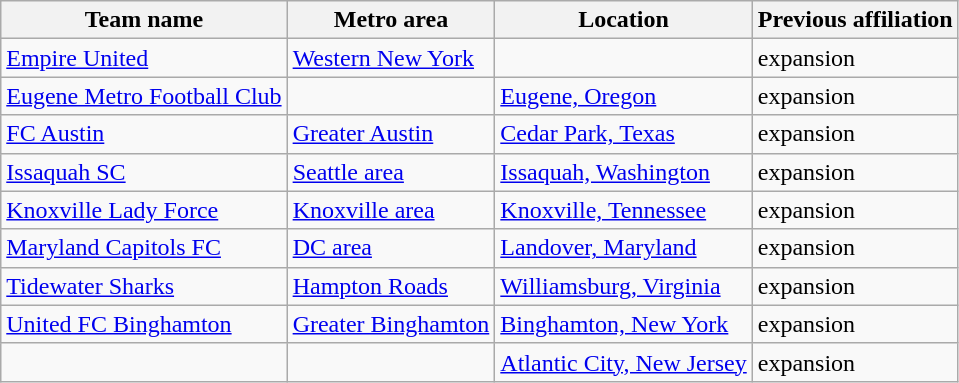<table class="wikitable">
<tr>
<th>Team name</th>
<th>Metro area</th>
<th>Location</th>
<th>Previous affiliation</th>
</tr>
<tr>
<td> <a href='#'>Empire United</a></td>
<td><a href='#'>Western New York</a></td>
<td></td>
<td>expansion</td>
</tr>
<tr>
<td> <a href='#'>Eugene Metro Football Club</a></td>
<td></td>
<td><a href='#'>Eugene, Oregon</a></td>
<td>expansion</td>
</tr>
<tr>
<td> <a href='#'>FC Austin</a></td>
<td><a href='#'>Greater Austin</a></td>
<td><a href='#'>Cedar Park, Texas</a></td>
<td>expansion</td>
</tr>
<tr>
<td> <a href='#'>Issaquah SC</a></td>
<td><a href='#'>Seattle area</a></td>
<td><a href='#'>Issaquah, Washington</a></td>
<td>expansion</td>
</tr>
<tr>
<td> <a href='#'>Knoxville Lady Force</a></td>
<td><a href='#'>Knoxville area</a></td>
<td><a href='#'>Knoxville, Tennessee</a></td>
<td>expansion</td>
</tr>
<tr>
<td> <a href='#'>Maryland Capitols FC</a></td>
<td><a href='#'>DC area</a></td>
<td><a href='#'>Landover, Maryland</a></td>
<td>expansion</td>
</tr>
<tr>
<td> <a href='#'>Tidewater Sharks</a></td>
<td><a href='#'>Hampton Roads</a></td>
<td><a href='#'>Williamsburg, Virginia</a></td>
<td>expansion</td>
</tr>
<tr>
<td> <a href='#'>United FC Binghamton</a></td>
<td><a href='#'>Greater Binghamton</a></td>
<td><a href='#'>Binghamton, New York</a></td>
<td>expansion</td>
</tr>
<tr>
<td></td>
<td></td>
<td><a href='#'>Atlantic City, New Jersey</a></td>
<td>expansion</td>
</tr>
</table>
